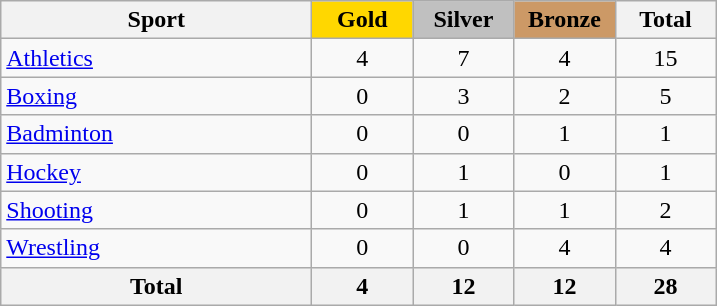<table class="wikitable" style="text-align:center;">
<tr>
<th width=200>Sport</th>
<td bgcolor=gold width=60><strong>Gold</strong></td>
<td bgcolor=silver width=60><strong>Silver</strong></td>
<td bgcolor=#cc9966 width=60><strong>Bronze</strong></td>
<th width=60>Total</th>
</tr>
<tr>
<td align=left><a href='#'>Athletics</a></td>
<td>4</td>
<td>7</td>
<td>4</td>
<td>15</td>
</tr>
<tr>
<td align=left><a href='#'>Boxing</a></td>
<td>0</td>
<td>3</td>
<td>2</td>
<td>5</td>
</tr>
<tr>
<td align=left><a href='#'>Badminton</a></td>
<td>0</td>
<td>0</td>
<td>1</td>
<td>1</td>
</tr>
<tr>
<td align=left><a href='#'>Hockey</a></td>
<td>0</td>
<td>1</td>
<td>0</td>
<td>1</td>
</tr>
<tr>
<td align=left><a href='#'>Shooting</a></td>
<td>0</td>
<td>1</td>
<td>1</td>
<td>2</td>
</tr>
<tr>
<td align=left><a href='#'>Wrestling</a></td>
<td>0</td>
<td>0</td>
<td>4</td>
<td>4</td>
</tr>
<tr>
<th>Total</th>
<th>4</th>
<th>12</th>
<th>12</th>
<th>28</th>
</tr>
</table>
